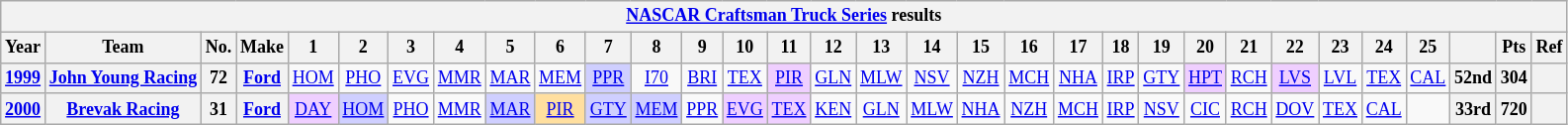<table class="wikitable" style="text-align:center; font-size:75%">
<tr>
<th colspan=45><a href='#'>NASCAR Craftsman Truck Series</a> results</th>
</tr>
<tr>
<th>Year</th>
<th>Team</th>
<th>No.</th>
<th>Make</th>
<th>1</th>
<th>2</th>
<th>3</th>
<th>4</th>
<th>5</th>
<th>6</th>
<th>7</th>
<th>8</th>
<th>9</th>
<th>10</th>
<th>11</th>
<th>12</th>
<th>13</th>
<th>14</th>
<th>15</th>
<th>16</th>
<th>17</th>
<th>18</th>
<th>19</th>
<th>20</th>
<th>21</th>
<th>22</th>
<th>23</th>
<th>24</th>
<th>25</th>
<th></th>
<th>Pts</th>
<th>Ref</th>
</tr>
<tr>
<th><a href='#'>1999</a></th>
<th><a href='#'>John Young Racing</a></th>
<th>72</th>
<th><a href='#'>Ford</a></th>
<td><a href='#'>HOM</a></td>
<td><a href='#'>PHO</a></td>
<td><a href='#'>EVG</a></td>
<td><a href='#'>MMR</a></td>
<td><a href='#'>MAR</a></td>
<td><a href='#'>MEM</a></td>
<td style="background:#CFCFFF;"><a href='#'>PPR</a><br></td>
<td><a href='#'>I70</a></td>
<td><a href='#'>BRI</a></td>
<td><a href='#'>TEX</a></td>
<td style="background:#EFCFFF;"><a href='#'>PIR</a><br></td>
<td><a href='#'>GLN</a></td>
<td><a href='#'>MLW</a></td>
<td><a href='#'>NSV</a></td>
<td><a href='#'>NZH</a></td>
<td><a href='#'>MCH</a></td>
<td><a href='#'>NHA</a></td>
<td><a href='#'>IRP</a></td>
<td><a href='#'>GTY</a></td>
<td style="background:#EFCFFF;"><a href='#'>HPT</a><br></td>
<td><a href='#'>RCH</a></td>
<td style="background:#EFCFFF;"><a href='#'>LVS</a><br></td>
<td><a href='#'>LVL</a></td>
<td><a href='#'>TEX</a></td>
<td><a href='#'>CAL</a></td>
<th>52nd</th>
<th>304</th>
<th></th>
</tr>
<tr>
<th><a href='#'>2000</a></th>
<th><a href='#'>Brevak Racing</a></th>
<th>31</th>
<th><a href='#'>Ford</a></th>
<td style="background:#EFCFFF;"><a href='#'>DAY</a><br></td>
<td style="background:#CFCFFF;"><a href='#'>HOM</a><br></td>
<td><a href='#'>PHO</a></td>
<td><a href='#'>MMR</a></td>
<td style="background:#CFCFFF;"><a href='#'>MAR</a><br></td>
<td style="background:#FFDF9F;"><a href='#'>PIR</a><br></td>
<td style="background:#CFCFFF;"><a href='#'>GTY</a><br></td>
<td style="background:#CFCFFF;"><a href='#'>MEM</a><br></td>
<td><a href='#'>PPR</a></td>
<td style="background:#EFCFFF;"><a href='#'>EVG</a><br></td>
<td style="background:#EFCFFF;"><a href='#'>TEX</a><br></td>
<td><a href='#'>KEN</a></td>
<td><a href='#'>GLN</a></td>
<td><a href='#'>MLW</a></td>
<td><a href='#'>NHA</a></td>
<td><a href='#'>NZH</a></td>
<td><a href='#'>MCH</a></td>
<td><a href='#'>IRP</a></td>
<td><a href='#'>NSV</a></td>
<td><a href='#'>CIC</a></td>
<td><a href='#'>RCH</a></td>
<td><a href='#'>DOV</a></td>
<td><a href='#'>TEX</a></td>
<td><a href='#'>CAL</a></td>
<td></td>
<th>33rd</th>
<th>720</th>
<th></th>
</tr>
</table>
